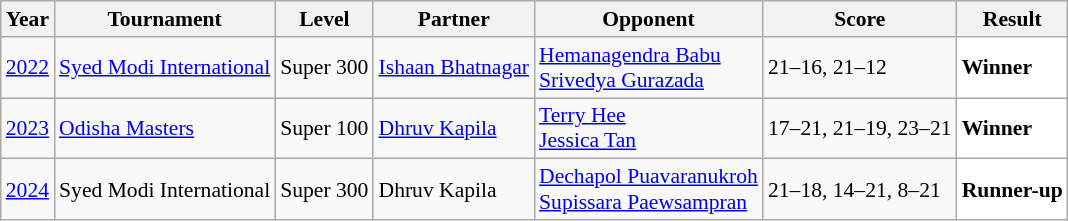<table class="sortable wikitable" style="font-size: 90%;">
<tr>
<th>Year</th>
<th>Tournament</th>
<th>Level</th>
<th>Partner</th>
<th>Opponent</th>
<th>Score</th>
<th>Result</th>
</tr>
<tr>
<td align="center"><a href='#'>2022</a></td>
<td align="left"><a href='#'>Syed Modi International</a></td>
<td align="left">Super 300</td>
<td align="left"> <a href='#'>Ishaan Bhatnagar</a></td>
<td align="left"> <a href='#'>Hemanagendra Babu</a><br> <a href='#'>Srivedya Gurazada</a></td>
<td align="left">21–16, 21–12</td>
<td style="text-align:left; background:white"> <strong>Winner</strong></td>
</tr>
<tr>
<td align="center"><a href='#'>2023</a></td>
<td align="left"><a href='#'>Odisha Masters</a></td>
<td align="left">Super 100</td>
<td align="left"> <a href='#'>Dhruv Kapila</a></td>
<td align="left"> <a href='#'>Terry Hee</a><br> <a href='#'>Jessica Tan</a></td>
<td align="left">17–21, 21–19, 23–21</td>
<td style="text-align:left; background:white"> <strong>Winner</strong></td>
</tr>
<tr>
<td align="center"><a href='#'>2024</a></td>
<td align="left">Syed Modi International</td>
<td align="left">Super 300</td>
<td align="left"> Dhruv Kapila</td>
<td align="left"> <a href='#'>Dechapol Puavaranukroh</a><br> <a href='#'>Supissara Paewsampran</a></td>
<td align="left">21–18, 14–21, 8–21</td>
<td style="text-align:left; background:white"> <strong>Runner-up</strong></td>
</tr>
</table>
